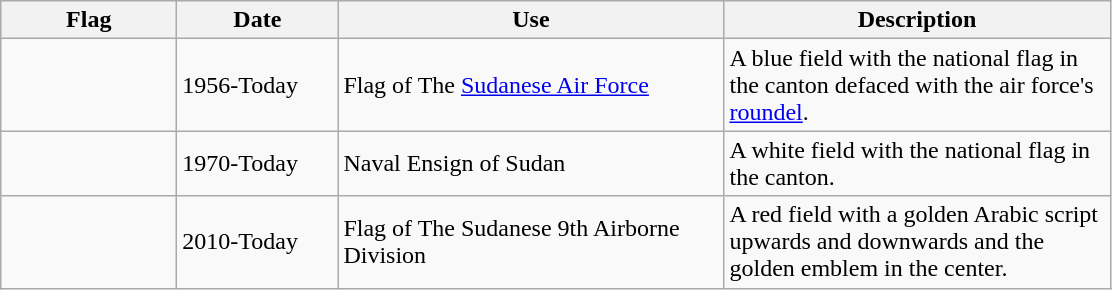<table class="wikitable">
<tr>
<th style="width:110px;">Flag</th>
<th style="width:100px;">Date</th>
<th style="width:250px;">Use</th>
<th style="width:250px;">Description</th>
</tr>
<tr>
<td></td>
<td>1956-Today</td>
<td>Flag of The <a href='#'>Sudanese Air Force</a></td>
<td>A blue field with the national flag in the canton defaced with the air force's <a href='#'>roundel</a>.</td>
</tr>
<tr>
<td></td>
<td>1970-Today</td>
<td>Naval Ensign of Sudan</td>
<td>A white field with the national flag in the canton.</td>
</tr>
<tr>
<td></td>
<td>2010-Today</td>
<td>Flag of The Sudanese 9th Airborne Division</td>
<td>A red field with a golden Arabic script upwards and downwards and the golden emblem in the center.</td>
</tr>
</table>
